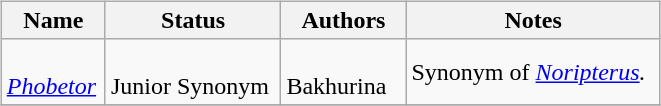<table border="0" style="background:transparent;" style="width: 100%;">
<tr>
<th width="90%"></th>
<th width="5%"></th>
<th width="5%"></th>
</tr>
<tr>
<td style="border:0px" valign="top"><br><table class="wikitable sortable" align="center" width="100%">
<tr>
<th>Name</th>
<th>Status</th>
<th colspan="2">Authors</th>
<th>Notes</th>
</tr>
<tr>
<td><br><em><a href='#'>Phobetor</a></em></td>
<td><br>Junior Synonym</td>
<td style="border-right:0px" valign="top"><br>Bakhurina</td>
<td style="border-left:0px" valign="top"></td>
<td>Synonym of <em><a href='#'>Noripterus</a>.</em></td>
</tr>
<tr>
</tr>
</table>
</td>
<td style="border:0px" valign="top"></td>
<td style="border:0px" valign="top"><br><table border="0" style= height:"100%" align="right" style="background:transparent;">
<tr style="height:1px">
<td><br></td>
</tr>
<tr style="height:30px">
<td></td>
</tr>
</table>
</td>
</tr>
<tr>
</tr>
</table>
